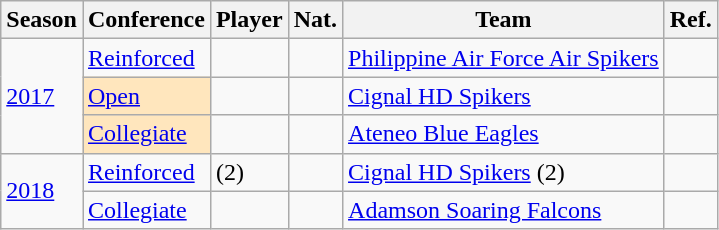<table class="wikitable sortable">
<tr>
<th>Season</th>
<th>Conference</th>
<th>Player</th>
<th>Nat.</th>
<th>Team</th>
<th class="unsortable">Ref.</th>
</tr>
<tr>
<td rowspan=3><a href='#'>2017</a></td>
<td><a href='#'>Reinforced</a></td>
<td></td>
<td align=center></td>
<td><a href='#'>Philippine Air Force Air Spikers</a></td>
<td align=center></td>
</tr>
<tr>
<td bgcolor=#FFE6BD><a href='#'>Open</a> </td>
<td></td>
<td align=center></td>
<td><a href='#'>Cignal HD Spikers</a></td>
<td align=center></td>
</tr>
<tr>
<td bgcolor=#FFE6BD><a href='#'>Collegiate</a> </td>
<td></td>
<td align=center></td>
<td><a href='#'>Ateneo Blue Eagles</a></td>
<td align=center></td>
</tr>
<tr>
<td rowspan=2><a href='#'>2018</a></td>
<td><a href='#'>Reinforced</a></td>
<td> (2)</td>
<td align=center></td>
<td><a href='#'>Cignal HD Spikers</a> (2)</td>
<td align=center></td>
</tr>
<tr>
<td><a href='#'>Collegiate</a></td>
<td></td>
<td align=center></td>
<td><a href='#'>Adamson Soaring Falcons</a></td>
<td align=center></td>
</tr>
</table>
